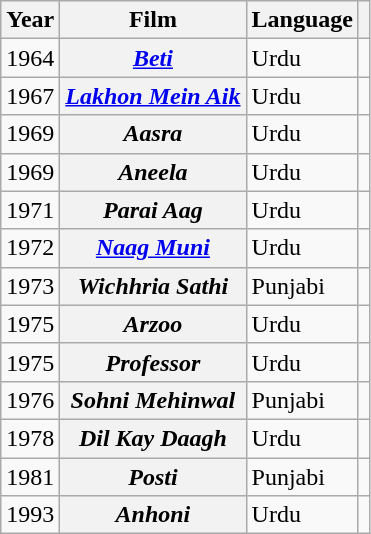<table class="wikitable sortable plainrowheaders">
<tr>
<th scope="col">Year</th>
<th scope="col">Film</th>
<th scope="col">Language</th>
<th></th>
</tr>
<tr>
<td>1964</td>
<th scope="row"><em><a href='#'>Beti</a></em></th>
<td>Urdu</td>
<td></td>
</tr>
<tr>
<td>1967</td>
<th scope="row"><em><a href='#'>Lakhon Mein Aik</a></em></th>
<td>Urdu</td>
<td></td>
</tr>
<tr>
<td>1969</td>
<th scope="row"><em>Aasra</em></th>
<td>Urdu</td>
<td></td>
</tr>
<tr>
<td>1969</td>
<th scope="row"><em>Aneela</em></th>
<td>Urdu</td>
<td></td>
</tr>
<tr>
<td>1971</td>
<th scope="row"><em>Parai Aag</em></th>
<td>Urdu</td>
<td></td>
</tr>
<tr>
<td>1972</td>
<th scope="row"><em><a href='#'>Naag Muni</a></em></th>
<td>Urdu</td>
<td></td>
</tr>
<tr>
<td>1973</td>
<th scope="row"><em>Wichhria Sathi</em></th>
<td>Punjabi</td>
<td></td>
</tr>
<tr>
<td>1975</td>
<th scope="row"><em>Arzoo</em></th>
<td>Urdu</td>
<td></td>
</tr>
<tr>
<td>1975</td>
<th scope="row"><em>Professor</em></th>
<td>Urdu</td>
<td></td>
</tr>
<tr>
<td>1976</td>
<th scope="row"><em>Sohni Mehinwal</em></th>
<td>Punjabi</td>
<td></td>
</tr>
<tr>
<td>1978</td>
<th scope="row"><em>Dil Kay Daagh</em></th>
<td>Urdu</td>
<td></td>
</tr>
<tr>
<td>1981</td>
<th scope="row"><em>Posti</em></th>
<td>Punjabi</td>
<td></td>
</tr>
<tr>
<td>1993</td>
<th scope="row"><em>Anhoni</em></th>
<td>Urdu</td>
<td></td>
</tr>
</table>
